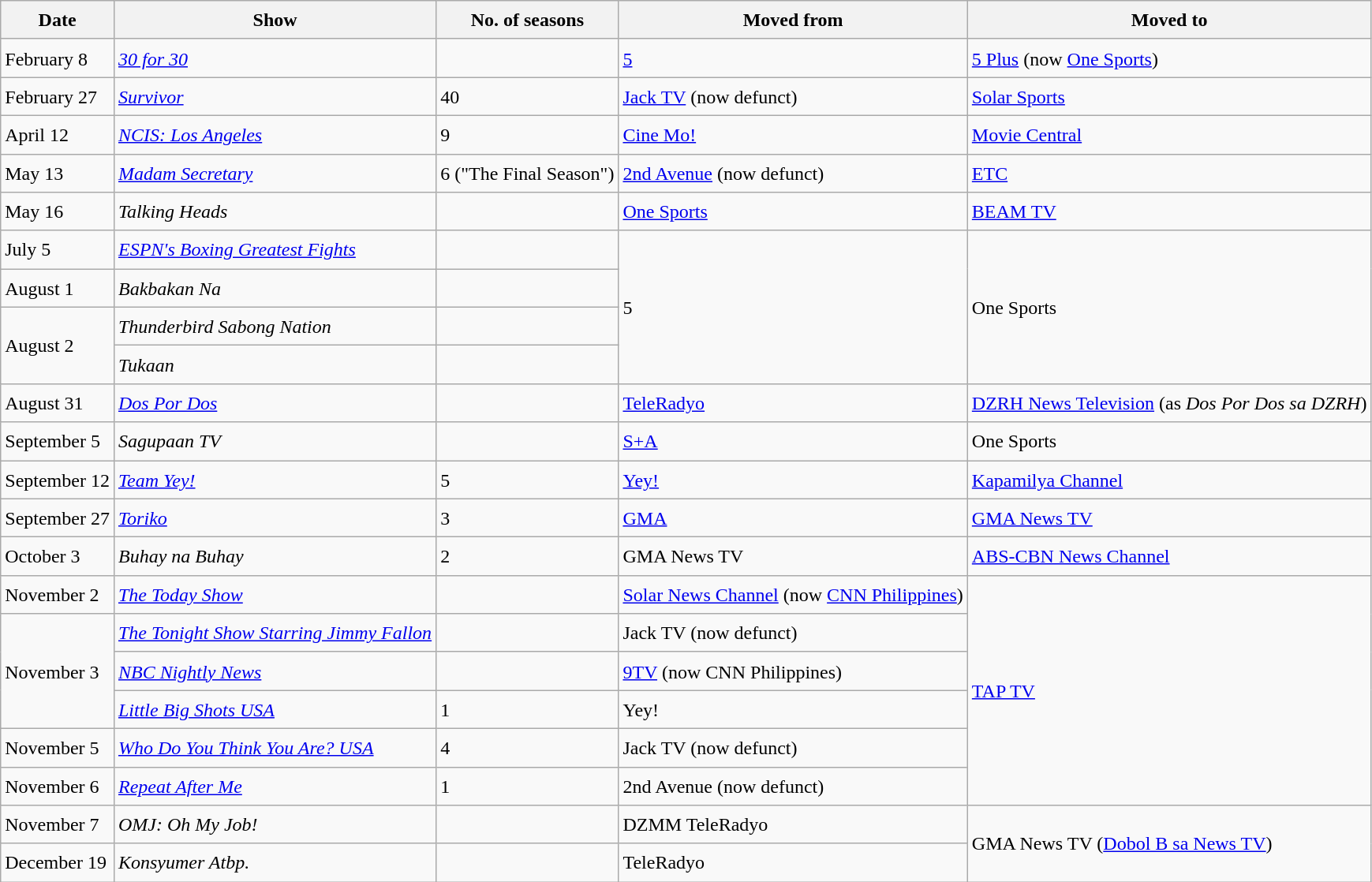<table class="wikitable" style="text-align:left; line-height:25px; width:auto;">
<tr>
<th>Date</th>
<th>Show</th>
<th>No. of seasons</th>
<th>Moved from</th>
<th>Moved to</th>
</tr>
<tr>
<td>February 8</td>
<td><em><a href='#'>30 for 30</a></em></td>
<td></td>
<td><a href='#'>5</a></td>
<td><a href='#'>5 Plus</a> (now <a href='#'>One Sports</a>)</td>
</tr>
<tr>
<td>February 27</td>
<td><em><a href='#'>Survivor</a></em></td>
<td>40</td>
<td><a href='#'>Jack TV</a> (now defunct)</td>
<td><a href='#'>Solar Sports</a></td>
</tr>
<tr>
<td>April 12</td>
<td><em><a href='#'>NCIS: Los Angeles</a></em></td>
<td>9</td>
<td><a href='#'>Cine Mo!</a></td>
<td><a href='#'>Movie Central</a></td>
</tr>
<tr>
<td>May 13</td>
<td><em><a href='#'>Madam Secretary</a></em></td>
<td>6 ("The Final Season")</td>
<td><a href='#'>2nd Avenue</a> (now defunct)</td>
<td><a href='#'>ETC</a></td>
</tr>
<tr>
<td>May 16</td>
<td><em>Talking Heads</em></td>
<td></td>
<td><a href='#'>One Sports</a></td>
<td><a href='#'>BEAM TV</a></td>
</tr>
<tr>
<td>July 5</td>
<td><em><a href='#'>ESPN's Boxing Greatest Fights</a></em></td>
<td></td>
<td rowspan="4">5</td>
<td rowspan="4">One Sports</td>
</tr>
<tr>
<td>August 1</td>
<td><em>Bakbakan Na</em></td>
<td></td>
</tr>
<tr>
<td rowspan="2">August 2</td>
<td><em>Thunderbird Sabong Nation</em></td>
<td></td>
</tr>
<tr>
<td><em>Tukaan</em></td>
<td></td>
</tr>
<tr>
<td>August 31</td>
<td><em><a href='#'>Dos Por Dos</a></em></td>
<td></td>
<td><a href='#'>TeleRadyo</a></td>
<td><a href='#'>DZRH News Television</a> (as <em>Dos Por Dos sa DZRH</em>)</td>
</tr>
<tr>
<td>September 5</td>
<td><em>Sagupaan TV</em></td>
<td></td>
<td><a href='#'>S+A</a></td>
<td>One Sports</td>
</tr>
<tr>
<td>September 12</td>
<td><em><a href='#'>Team Yey!</a></em></td>
<td>5</td>
<td><a href='#'>Yey!</a></td>
<td><a href='#'>Kapamilya Channel</a></td>
</tr>
<tr>
<td>September 27</td>
<td><em><a href='#'>Toriko</a></em></td>
<td>3</td>
<td><a href='#'>GMA</a></td>
<td><a href='#'>GMA News TV</a></td>
</tr>
<tr>
<td>October 3</td>
<td><em>Buhay na Buhay</em></td>
<td>2</td>
<td>GMA News TV</td>
<td><a href='#'>ABS-CBN News Channel</a></td>
</tr>
<tr>
<td>November 2</td>
<td><em><a href='#'>The Today Show</a></em></td>
<td></td>
<td><a href='#'>Solar News Channel</a> (now <a href='#'>CNN Philippines</a>)</td>
<td rowspan="6"><a href='#'>TAP TV</a></td>
</tr>
<tr>
<td rowspan="3">November 3</td>
<td><em><a href='#'>The Tonight Show Starring Jimmy Fallon</a></em></td>
<td></td>
<td>Jack TV (now defunct)</td>
</tr>
<tr>
<td><em><a href='#'>NBC Nightly News</a></em></td>
<td></td>
<td><a href='#'>9TV</a> (now CNN Philippines)</td>
</tr>
<tr>
<td><em><a href='#'>Little Big Shots USA</a></em></td>
<td>1</td>
<td>Yey!</td>
</tr>
<tr>
<td>November 5</td>
<td><em><a href='#'>Who Do You Think You Are? USA</a></em></td>
<td>4</td>
<td>Jack TV (now defunct)</td>
</tr>
<tr>
<td>November 6</td>
<td><em><a href='#'>Repeat After Me</a></em></td>
<td>1</td>
<td>2nd Avenue (now defunct)</td>
</tr>
<tr>
<td>November 7</td>
<td><em>OMJ: Oh My Job!</em></td>
<td></td>
<td>DZMM TeleRadyo</td>
<td rowspan="2">GMA News TV (<a href='#'>Dobol B sa News TV</a>)</td>
</tr>
<tr>
<td>December 19</td>
<td><em>Konsyumer Atbp.</em></td>
<td></td>
<td>TeleRadyo</td>
</tr>
</table>
